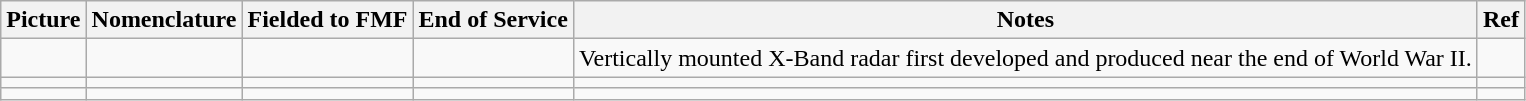<table class="wikitable sortable">
<tr>
<th class="unsortable">Picture</th>
<th class="unsortable">Nomenclature</th>
<th class="unsortable">Fielded to FMF</th>
<th class="unsortable">End of Service</th>
<th class="unsortable">Notes</th>
<th class="unsortable">Ref</th>
</tr>
<tr>
<td></td>
<td></td>
<td></td>
<td></td>
<td>Vertically mounted X-Band radar first developed and produced near the end of World War II.</td>
<td></td>
</tr>
<tr>
<td></td>
<td></td>
<td></td>
<td></td>
<td></td>
<td></td>
</tr>
<tr>
<td></td>
<td></td>
<td></td>
<td></td>
<td></td>
<td></td>
</tr>
</table>
